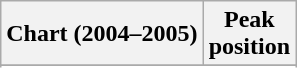<table class="wikitable sortable plainrowheaders" style="text-align:center">
<tr>
<th>Chart (2004–2005)</th>
<th>Peak<br>position</th>
</tr>
<tr>
</tr>
<tr>
</tr>
<tr>
</tr>
</table>
